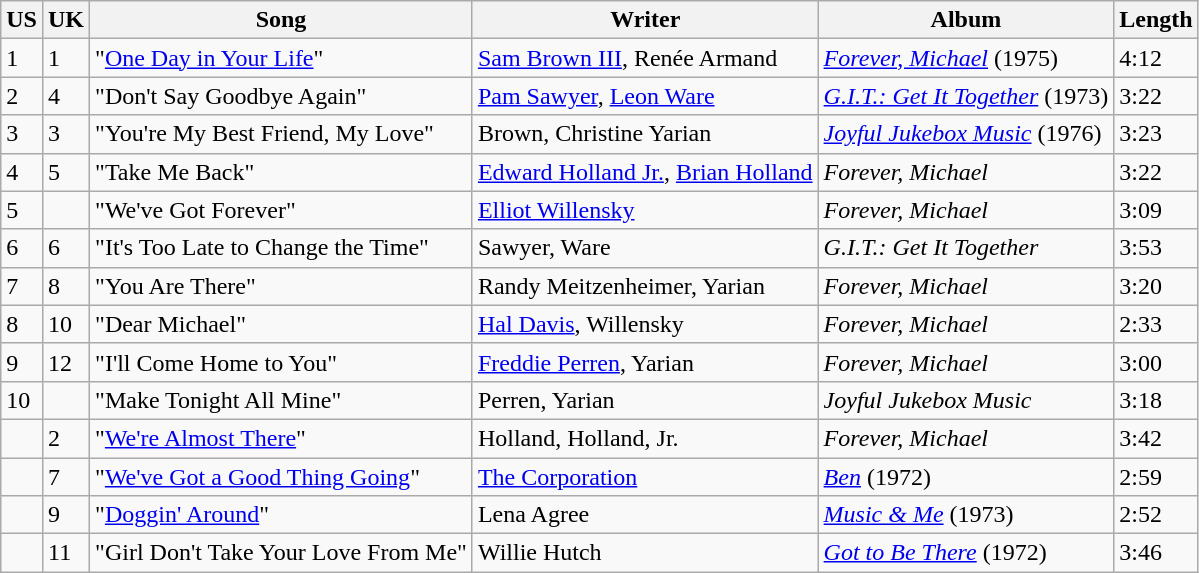<table class="wikitable sortable">
<tr valign="top">
<th>US</th>
<th>UK</th>
<th>Song</th>
<th>Writer</th>
<th>Album</th>
<th>Length</th>
</tr>
<tr>
<td>1</td>
<td>1</td>
<td>"<a href='#'>One Day in Your Life</a>"</td>
<td><a href='#'>Sam Brown III</a>, Renée Armand</td>
<td><em><a href='#'>Forever, Michael</a></em> (1975)</td>
<td>4:12</td>
</tr>
<tr>
<td>2</td>
<td>4</td>
<td>"Don't Say Goodbye Again"</td>
<td><a href='#'>Pam Sawyer</a>, <a href='#'>Leon Ware</a></td>
<td><em><a href='#'>G.I.T.: Get It Together</a></em> (1973)</td>
<td>3:22</td>
</tr>
<tr>
<td>3</td>
<td>3</td>
<td>"You're My Best Friend, My Love"</td>
<td>Brown, Christine Yarian</td>
<td><em><a href='#'>Joyful Jukebox Music</a></em> (1976)</td>
<td>3:23</td>
</tr>
<tr>
<td>4</td>
<td>5</td>
<td>"Take Me Back"</td>
<td><a href='#'>Edward Holland Jr.</a>, <a href='#'>Brian Holland</a></td>
<td><em>Forever, Michael</em></td>
<td>3:22</td>
</tr>
<tr>
<td>5</td>
<td></td>
<td>"We've Got Forever"</td>
<td><a href='#'>Elliot Willensky</a></td>
<td><em>Forever, Michael</em></td>
<td>3:09</td>
</tr>
<tr>
<td>6</td>
<td>6</td>
<td>"It's Too Late to Change the Time"</td>
<td>Sawyer, Ware</td>
<td><em>G.I.T.: Get It Together</em></td>
<td>3:53</td>
</tr>
<tr>
<td>7</td>
<td>8</td>
<td>"You Are There"</td>
<td Brown>Randy Meitzenheimer, Yarian</td>
<td><em>Forever, Michael</em></td>
<td>3:20</td>
</tr>
<tr>
<td>8</td>
<td>10</td>
<td>"Dear Michael"</td>
<td><a href='#'>Hal Davis</a>, Willensky</td>
<td><em>Forever, Michael</em></td>
<td>2:33</td>
</tr>
<tr>
<td>9</td>
<td>12</td>
<td>"I'll Come Home to You"</td>
<td><a href='#'>Freddie Perren</a>, Yarian</td>
<td><em>Forever, Michael</em></td>
<td>3:00</td>
</tr>
<tr>
<td>10</td>
<td></td>
<td>"Make Tonight All Mine"</td>
<td>Perren, Yarian</td>
<td><em>Joyful Jukebox Music</em></td>
<td>3:18</td>
</tr>
<tr>
<td></td>
<td>2</td>
<td>"<a href='#'>We're Almost There</a>"</td>
<td>Holland, Holland, Jr.</td>
<td><em>Forever, Michael</em></td>
<td>3:42</td>
</tr>
<tr>
<td></td>
<td>7</td>
<td>"<a href='#'>We've Got a Good Thing Going</a>"</td>
<td><a href='#'>The Corporation</a></td>
<td><em><a href='#'>Ben</a></em> (1972)</td>
<td>2:59</td>
</tr>
<tr>
<td></td>
<td>9</td>
<td>"<a href='#'>Doggin' Around</a>"</td>
<td>Lena Agree</td>
<td><em><a href='#'>Music & Me</a></em> (1973)</td>
<td>2:52</td>
</tr>
<tr>
<td></td>
<td>11</td>
<td>"Girl Don't Take Your Love From Me"</td>
<td>Willie Hutch</td>
<td><em><a href='#'>Got to Be There</a></em> (1972)</td>
<td>3:46</td>
</tr>
</table>
